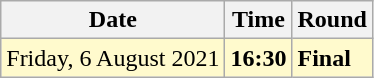<table class="wikitable">
<tr>
<th>Date</th>
<th>Time</th>
<th>Round</th>
</tr>
<tr style=background:lemonchiffon>
<td>Friday, 6 August 2021</td>
<td><strong>16:30</strong></td>
<td><strong>Final</strong></td>
</tr>
</table>
